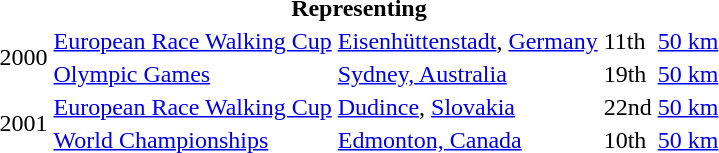<table>
<tr>
<th colspan="5">Representing </th>
</tr>
<tr>
<td rowspan=2>2000</td>
<td><a href='#'>European Race Walking Cup</a></td>
<td><a href='#'>Eisenhüttenstadt</a>, <a href='#'>Germany</a></td>
<td>11th</td>
<td><a href='#'>50 km</a></td>
</tr>
<tr>
<td><a href='#'>Olympic Games</a></td>
<td><a href='#'>Sydney, Australia</a></td>
<td>19th</td>
<td><a href='#'>50 km</a></td>
</tr>
<tr>
<td rowspan=2>2001</td>
<td><a href='#'>European Race Walking Cup</a></td>
<td><a href='#'>Dudince</a>, <a href='#'>Slovakia</a></td>
<td>22nd</td>
<td><a href='#'>50 km</a></td>
</tr>
<tr>
<td><a href='#'>World Championships</a></td>
<td><a href='#'>Edmonton, Canada</a></td>
<td>10th</td>
<td><a href='#'>50 km</a></td>
</tr>
</table>
